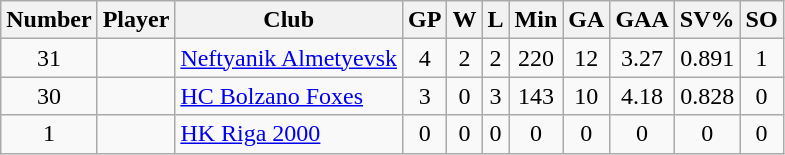<table class="wikitable sortable" style="text-align:center; padding:4px; border-spacing=0;">
<tr>
<th>Number</th>
<th>Player</th>
<th>Club</th>
<th>GP</th>
<th>W</th>
<th>L</th>
<th>Min</th>
<th>GA</th>
<th>GAA</th>
<th>SV%</th>
<th>SO</th>
</tr>
<tr>
<td>31</td>
<td align=left></td>
<td align=left><a href='#'>Neftyanik Almetyevsk</a></td>
<td>4</td>
<td>2</td>
<td>2</td>
<td>220</td>
<td>12</td>
<td>3.27</td>
<td>0.891</td>
<td>1</td>
</tr>
<tr>
<td>30</td>
<td align=left></td>
<td align=left><a href='#'>HC Bolzano Foxes</a></td>
<td>3</td>
<td>0</td>
<td>3</td>
<td>143</td>
<td>10</td>
<td>4.18</td>
<td>0.828</td>
<td>0</td>
</tr>
<tr>
<td>1</td>
<td align=left></td>
<td align=left><a href='#'>HK Riga 2000</a></td>
<td>0</td>
<td>0</td>
<td>0</td>
<td>0</td>
<td>0</td>
<td>0</td>
<td>0</td>
<td>0</td>
</tr>
</table>
